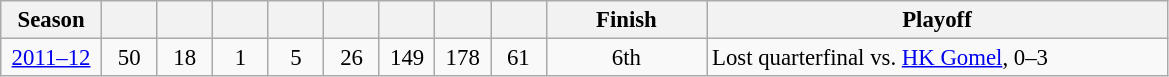<table class="wikitable" style="text-align:center;font-size:95%;">
<tr>
<th width=60>Season</th>
<th width=30></th>
<th width=30></th>
<th width=30></th>
<th width=30></th>
<th width=30></th>
<th width=30></th>
<th width=30></th>
<th width=30></th>
<th width=100>Finish</th>
<th width=300>Playoff</th>
</tr>
<tr>
<td><a href='#'>2011–12</a></td>
<td>50</td>
<td>18</td>
<td>1</td>
<td>5</td>
<td>26</td>
<td>149</td>
<td>178</td>
<td>61</td>
<td>6th</td>
<td align="left">Lost quarterfinal vs. <a href='#'>HK Gomel</a>, 0–3</td>
</tr>
</table>
